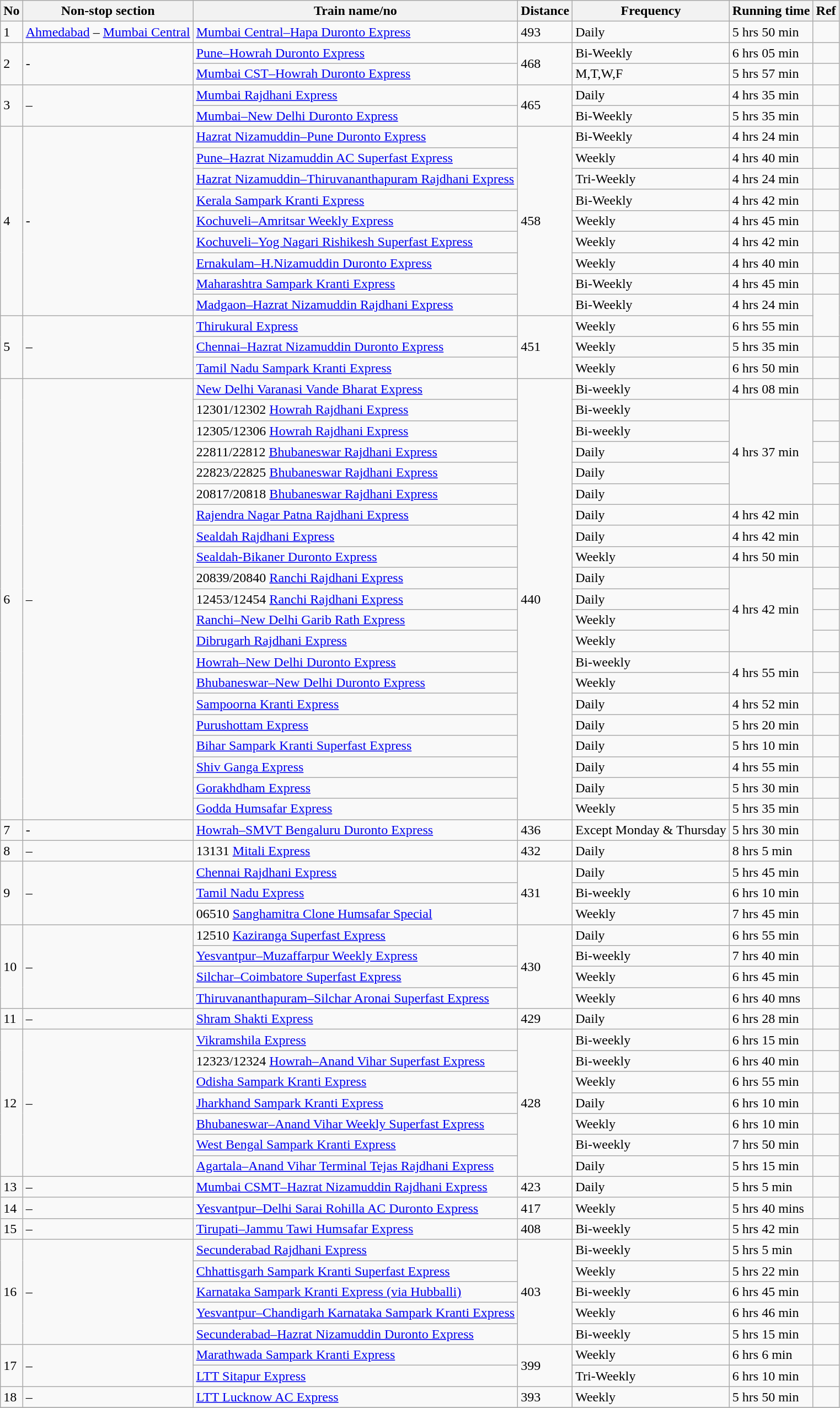<table class="wikitable sortable">
<tr>
<th>No</th>
<th>Non-stop section</th>
<th>Train name/no</th>
<th>Distance</th>
<th>Frequency</th>
<th>Running time</th>
<th>Ref</th>
</tr>
<tr>
<td>1</td>
<td><a href='#'>Ahmedabad</a> – <a href='#'>Mumbai Central</a></td>
<td><a href='#'>Mumbai Central–Hapa Duronto Express</a></td>
<td>493</td>
<td>Daily</td>
<td>5 hrs 50 min</td>
<td></td>
</tr>
<tr>
<td rowspan="2">2</td>
<td rowspan="2"> - </td>
<td><a href='#'>Pune–Howrah Duronto Express</a></td>
<td rowspan="2">468</td>
<td>Bi-Weekly</td>
<td>6 hrs 05 min</td>
<td></td>
</tr>
<tr>
<td><a href='#'>Mumbai CST–Howrah Duronto Express</a></td>
<td>M,T,W,F</td>
<td>5 hrs 57 min</td>
<td></td>
</tr>
<tr>
<td rowspan="2">3</td>
<td rowspan="2"> – </td>
<td><a href='#'>Mumbai Rajdhani Express</a></td>
<td rowspan="2">465</td>
<td>Daily</td>
<td>4 hrs 35 min</td>
<td></td>
</tr>
<tr>
<td><a href='#'>Mumbai–New Delhi Duronto Express</a></td>
<td>Bi-Weekly</td>
<td>5 hrs 35 min</td>
<td></td>
</tr>
<tr>
<td rowspan="9">4</td>
<td rowspan="9"> - </td>
<td><a href='#'>Hazrat Nizamuddin–Pune Duronto Express</a></td>
<td rowspan="9">458</td>
<td>Bi-Weekly</td>
<td>4 hrs 24 min</td>
<td></td>
</tr>
<tr>
<td><a href='#'>Pune–Hazrat Nizamuddin AC Superfast Express</a></td>
<td>Weekly</td>
<td>4 hrs 40 min</td>
<td></td>
</tr>
<tr>
<td><a href='#'>Hazrat Nizamuddin–Thiruvananthapuram Rajdhani Express</a></td>
<td>Tri-Weekly</td>
<td>4 hrs 24 min</td>
<td></td>
</tr>
<tr>
<td><a href='#'>Kerala Sampark Kranti Express</a></td>
<td>Bi-Weekly</td>
<td>4 hrs 42 min</td>
<td></td>
</tr>
<tr>
<td><a href='#'>Kochuveli–Amritsar Weekly Express</a></td>
<td>Weekly</td>
<td>4 hrs 45 min</td>
<td></td>
</tr>
<tr>
<td><a href='#'>Kochuveli–Yog Nagari Rishikesh Superfast Express</a></td>
<td>Weekly</td>
<td>4 hrs 42 min</td>
<td></td>
</tr>
<tr>
<td><a href='#'>Ernakulam–H.Nizamuddin Duronto Express</a></td>
<td>Weekly</td>
<td>4 hrs 40 min</td>
<td></td>
</tr>
<tr>
<td><a href='#'>Maharashtra Sampark Kranti Express</a></td>
<td>Bi-Weekly</td>
<td>4 hrs 45 min</td>
<td></td>
</tr>
<tr>
<td><a href='#'>Madgaon–Hazrat Nizamuddin Rajdhani Express</a></td>
<td>Bi-Weekly</td>
<td>4 hrs 24 min</td>
</tr>
<tr>
<td rowspan="3">5</td>
<td rowspan="3"> – </td>
<td><a href='#'>Thirukural Express</a></td>
<td rowspan="3">451</td>
<td>Weekly</td>
<td>6 hrs 55 min</td>
</tr>
<tr>
<td><a href='#'>Chennai–Hazrat Nizamuddin Duronto Express</a></td>
<td>Weekly</td>
<td>5 hrs 35 min</td>
<td></td>
</tr>
<tr>
<td><a href='#'>Tamil Nadu Sampark Kranti Express</a></td>
<td>Weekly</td>
<td>6 hrs 50 min</td>
<td></td>
</tr>
<tr>
<td rowspan="21">6</td>
<td rowspan="21"> – </td>
<td><a href='#'>New Delhi Varanasi Vande Bharat Express</a></td>
<td rowspan="21">440</td>
<td>Bi-weekly</td>
<td>4 hrs 08 min</td>
<td></td>
</tr>
<tr>
<td>12301/12302 <a href='#'>Howrah Rajdhani Express</a></td>
<td>Bi-weekly</td>
<td rowspan="5">4 hrs 37 min</td>
<td></td>
</tr>
<tr>
<td>12305/12306 <a href='#'>Howrah Rajdhani Express</a></td>
<td>Bi-weekly</td>
<td></td>
</tr>
<tr>
<td>22811/22812 <a href='#'>Bhubaneswar Rajdhani Express</a></td>
<td>Daily</td>
<td></td>
</tr>
<tr>
<td>22823/22825 <a href='#'>Bhubaneswar Rajdhani Express</a></td>
<td>Daily</td>
<td></td>
</tr>
<tr>
<td>20817/20818 <a href='#'>Bhubaneswar Rajdhani Express</a></td>
<td>Daily</td>
<td></td>
</tr>
<tr>
<td><a href='#'>Rajendra Nagar Patna Rajdhani Express</a></td>
<td>Daily</td>
<td>4 hrs 42 min</td>
<td></td>
</tr>
<tr>
<td><a href='#'>Sealdah Rajdhani Express</a></td>
<td>Daily</td>
<td>4 hrs 42 min</td>
<td></td>
</tr>
<tr>
<td><a href='#'>Sealdah-Bikaner Duronto Express</a></td>
<td>Weekly</td>
<td>4 hrs 50 min</td>
<td></td>
</tr>
<tr>
<td>20839/20840 <a href='#'>Ranchi Rajdhani Express</a></td>
<td>Daily</td>
<td rowspan="4">4 hrs 42 min</td>
<td></td>
</tr>
<tr>
<td>12453/12454 <a href='#'>Ranchi Rajdhani Express</a></td>
<td>Daily</td>
<td></td>
</tr>
<tr>
<td><a href='#'>Ranchi–New Delhi Garib Rath Express</a></td>
<td>Weekly</td>
<td></td>
</tr>
<tr>
<td><a href='#'>Dibrugarh Rajdhani Express</a></td>
<td>Weekly</td>
<td></td>
</tr>
<tr>
<td><a href='#'>Howrah–New Delhi Duronto Express</a></td>
<td>Bi-weekly</td>
<td rowspan="2">4 hrs 55 min</td>
<td></td>
</tr>
<tr>
<td><a href='#'>Bhubaneswar–New Delhi Duronto Express</a></td>
<td>Weekly</td>
<td></td>
</tr>
<tr>
<td><a href='#'>Sampoorna Kranti Express</a></td>
<td>Daily</td>
<td>4 hrs 52 min</td>
<td></td>
</tr>
<tr>
<td><a href='#'>Purushottam Express</a></td>
<td>Daily</td>
<td>5 hrs 20 min</td>
<td></td>
</tr>
<tr>
<td><a href='#'>Bihar Sampark Kranti Superfast Express</a></td>
<td>Daily</td>
<td>5 hrs 10 min</td>
<td></td>
</tr>
<tr>
<td><a href='#'>Shiv Ganga Express</a></td>
<td>Daily</td>
<td>4 hrs 55 min</td>
<td></td>
</tr>
<tr>
<td><a href='#'>Gorakhdham Express</a></td>
<td>Daily</td>
<td>5 hrs 30 min</td>
<td></td>
</tr>
<tr>
<td><a href='#'>Godda Humsafar Express</a></td>
<td>Weekly</td>
<td>5 hrs 35 min</td>
<td></td>
</tr>
<tr>
<td>7</td>
<td> - </td>
<td><a href='#'>Howrah–SMVT Bengaluru Duronto Express</a></td>
<td>436</td>
<td>Except Monday & Thursday</td>
<td>5 hrs 30 min</td>
<td></td>
</tr>
<tr>
<td>8</td>
<td> – </td>
<td>13131 <a href='#'>Mitali Express</a></td>
<td>432</td>
<td>Daily</td>
<td>8 hrs 5 min</td>
</tr>
<tr>
<td rowspan="3">9</td>
<td rowspan="3"> – </td>
<td><a href='#'>Chennai Rajdhani Express</a></td>
<td rowspan="3">431</td>
<td>Daily</td>
<td>5 hrs 45 min</td>
<td></td>
</tr>
<tr>
<td><a href='#'>Tamil Nadu Express</a></td>
<td>Bi-weekly</td>
<td>6 hrs 10 min</td>
<td></td>
</tr>
<tr>
<td>06510 <a href='#'>Sanghamitra Clone Humsafar Special</a></td>
<td>Weekly</td>
<td>7 hrs 45 min</td>
<td></td>
</tr>
<tr>
<td rowspan="4">10</td>
<td rowspan="4"> –  </td>
<td>12510 <a href='#'>Kaziranga Superfast Express</a></td>
<td rowspan="4">430</td>
<td>Daily</td>
<td>6 hrs 55 min</td>
<td></td>
</tr>
<tr>
<td><a href='#'>Yesvantpur–Muzaffarpur Weekly Express</a></td>
<td>Bi-weekly</td>
<td>7 hrs 40 min</td>
</tr>
<tr>
<td><a href='#'>Silchar–Coimbatore Superfast Express</a></td>
<td>Weekly</td>
<td>6 hrs 45 min</td>
<td></td>
</tr>
<tr>
<td><a href='#'>Thiruvananthapuram–Silchar Aronai Superfast Express</a></td>
<td>Weekly</td>
<td>6 hrs 40 mns</td>
<td></td>
</tr>
<tr>
<td>11</td>
<td> – </td>
<td><a href='#'>Shram Shakti Express</a></td>
<td>429</td>
<td>Daily</td>
<td>6 hrs 28 min</td>
<td></td>
</tr>
<tr>
<td rowspan="7">12</td>
<td rowspan="7"> – </td>
<td><a href='#'>Vikramshila Express</a></td>
<td rowspan="7">428</td>
<td>Bi-weekly</td>
<td>6 hrs 15 min</td>
<td></td>
</tr>
<tr>
<td>12323/12324 <a href='#'>Howrah–Anand Vihar Superfast Express</a></td>
<td>Bi-weekly</td>
<td>6 hrs 40 min</td>
<td></td>
</tr>
<tr>
<td><a href='#'>Odisha Sampark Kranti Express</a></td>
<td>Weekly</td>
<td>6 hrs 55 min</td>
<td></td>
</tr>
<tr>
<td><a href='#'>Jharkhand Sampark Kranti Express</a></td>
<td>Daily</td>
<td>6 hrs 10 min</td>
<td></td>
</tr>
<tr>
<td><a href='#'>Bhubaneswar–Anand Vihar Weekly Superfast Express</a></td>
<td>Weekly</td>
<td>6 hrs 10 min</td>
<td></td>
</tr>
<tr>
<td><a href='#'>West Bengal Sampark Kranti Express</a></td>
<td>Bi-weekly</td>
<td>7 hrs 50 min</td>
<td></td>
</tr>
<tr>
<td><a href='#'>Agartala–Anand Vihar Terminal Tejas Rajdhani Express</a></td>
<td>Daily</td>
<td>5 hrs 15 min</td>
<td></td>
</tr>
<tr>
<td Rowspan="1">13</td>
<td rowspan="1"> – </td>
<td><a href='#'>Mumbai CSMT–Hazrat Nizamuddin Rajdhani Express</a></td>
<td Rowspan="1">423</td>
<td>Daily</td>
<td>5 hrs 5 min</td>
<td></td>
</tr>
<tr>
<td>14</td>
<td> – </td>
<td><a href='#'>Yesvantpur–Delhi Sarai Rohilla AC Duronto Express</a></td>
<td>417</td>
<td>Weekly</td>
<td>5 hrs 40 mins</td>
<td></td>
</tr>
<tr>
<td>15</td>
<td> – </td>
<td><a href='#'>Tirupati–Jammu Tawi Humsafar Express</a></td>
<td>408</td>
<td>Bi-weekly</td>
<td>5 hrs 42 min</td>
<td></td>
</tr>
<tr>
<td Rowspan="5">16</td>
<td rowspan="5"> – </td>
<td><a href='#'>Secunderabad Rajdhani Express</a></td>
<td Rowspan="5">403</td>
<td>Bi-weekly</td>
<td>5 hrs 5 min</td>
<td></td>
</tr>
<tr>
<td><a href='#'>Chhattisgarh Sampark Kranti Superfast Express</a></td>
<td>Weekly</td>
<td>5 hrs 22 min</td>
<td></td>
</tr>
<tr>
<td><a href='#'>Karnataka Sampark Kranti Express (via Hubballi)</a></td>
<td>Bi-weekly</td>
<td>6 hrs 45 min</td>
<td></td>
</tr>
<tr>
<td><a href='#'>Yesvantpur–Chandigarh Karnataka Sampark Kranti Express</a></td>
<td>Weekly</td>
<td>6 hrs 46 min</td>
<td></td>
</tr>
<tr>
<td><a href='#'>Secunderabad–Hazrat Nizamuddin Duronto Express</a></td>
<td>Bi-weekly</td>
<td>5 hrs 15 min</td>
<td></td>
</tr>
<tr>
<td Rowspan="2">17</td>
<td rowspan="2"> – </td>
<td><a href='#'>Marathwada Sampark Kranti Express</a></td>
<td Rowspan="2">399</td>
<td>Weekly</td>
<td>6 hrs 6 min</td>
<td></td>
</tr>
<tr>
<td><a href='#'>LTT Sitapur Express</a></td>
<td>Tri-Weekly</td>
<td>6 hrs 10 min</td>
<td></td>
</tr>
<tr>
<td>18</td>
<td> – </td>
<td><a href='#'>LTT Lucknow AC Express</a></td>
<td>393</td>
<td>Weekly</td>
<td>5 hrs 50 min</td>
<td></td>
</tr>
<tr>
</tr>
</table>
